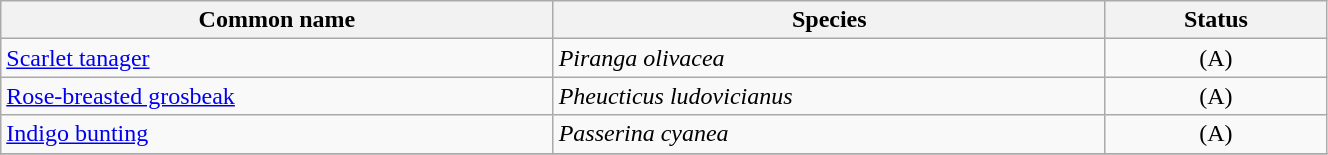<table width=70% class="wikitable">
<tr>
<th width=20%>Common name</th>
<th width=20%>Species</th>
<th width=8%>Status</th>
</tr>
<tr>
<td><a href='#'>Scarlet tanager</a></td>
<td><em>Piranga olivacea</em></td>
<td align=center>(A)</td>
</tr>
<tr>
<td><a href='#'>Rose-breasted grosbeak</a></td>
<td><em>Pheucticus ludovicianus</em></td>
<td align=center>(A)</td>
</tr>
<tr>
<td><a href='#'>Indigo bunting</a></td>
<td><em>Passerina cyanea</em></td>
<td align=center>(A)</td>
</tr>
<tr>
</tr>
</table>
